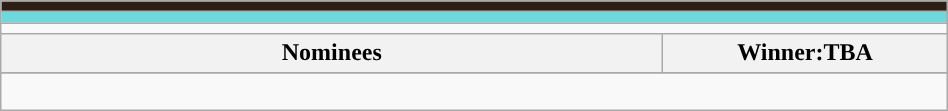<table class="wikitable" style="width:50%">
<tr bgcolor="#bebebe">
<td colspan=5 data-sort-value="ω" style="background-color:#2d1f14; font-weight:bold; text-align:center;"></td>
</tr>
<tr>
<td align=left colspan=3 style="background-color:#6ed9dd"></td>
</tr>
<tr>
<td align=left colspan=3></td>
</tr>
<tr>
<th width="4%">Nominees</th>
<th width="1%">Winner:TBA</th>
</tr>
<tr bgcolor=>
</tr>
<tr>
<td colspan=3><br></td>
</tr>
</table>
